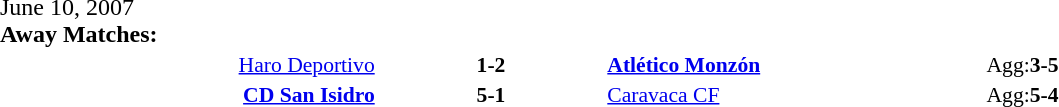<table width=100% cellspacing=1>
<tr>
<th width=20%></th>
<th width=12%></th>
<th width=20%></th>
<th></th>
</tr>
<tr>
<td>June 10, 2007<br><strong>Away Matches:</strong></td>
</tr>
<tr style=font-size:90%>
<td align=right><a href='#'>Haro Deportivo</a></td>
<td align=center><strong>1-2</strong></td>
<td><strong><a href='#'>Atlético Monzón</a></strong></td>
<td>Agg:<strong>3-5</strong></td>
</tr>
<tr style=font-size:90%>
<td align=right><strong><a href='#'>CD San Isidro</a></strong></td>
<td align=center><strong>5-1</strong></td>
<td><a href='#'>Caravaca CF</a></td>
<td>Agg:<strong>5-4</strong></td>
</tr>
</table>
